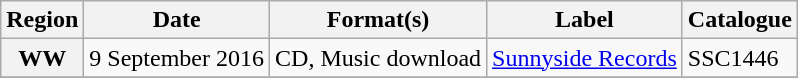<table class="wikitable plainrowheaders">
<tr>
<th scope="col">Region</th>
<th scope="col">Date</th>
<th scope="col">Format(s)</th>
<th scope="col">Label</th>
<th scope="col">Catalogue</th>
</tr>
<tr>
<th scope="row">WW</th>
<td>9 September 2016</td>
<td>CD, Music download</td>
<td><a href='#'>Sunnyside Records</a></td>
<td>SSC1446</td>
</tr>
<tr>
</tr>
</table>
